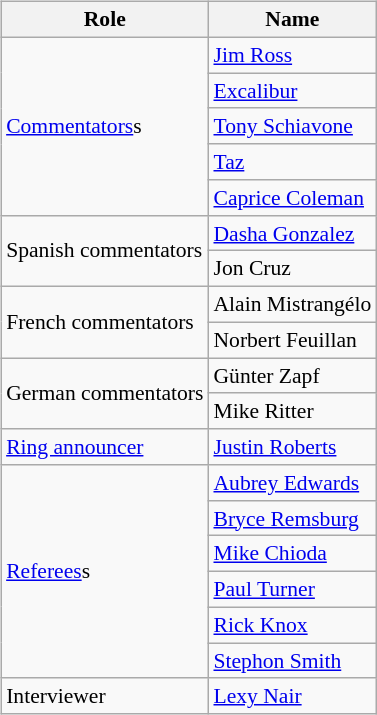<table class=wikitable style="font-size:90%; margin: 0.5em 0 0.5em 1em; float: right; clear: right;">
<tr>
<th>Role</th>
<th>Name</th>
</tr>
<tr>
<td rowspan=5><a href='#'>Commentators</a>s</td>
<td><a href='#'>Jim Ross</a> </td>
</tr>
<tr>
<td><a href='#'>Excalibur</a> </td>
</tr>
<tr>
<td><a href='#'>Tony Schiavone</a> </td>
</tr>
<tr>
<td><a href='#'>Taz</a> </td>
</tr>
<tr>
<td><a href='#'>Caprice Coleman</a> </td>
</tr>
<tr>
<td rowspan=2>Spanish commentators</td>
<td><a href='#'>Dasha Gonzalez</a></td>
</tr>
<tr>
<td>Jon Cruz</td>
</tr>
<tr>
<td rowspan=2>French commentators</td>
<td>Alain Mistrangélo</td>
</tr>
<tr>
<td>Norbert Feuillan</td>
</tr>
<tr>
<td rowspan=2>German commentators</td>
<td>Günter Zapf</td>
</tr>
<tr>
<td>Mike Ritter</td>
</tr>
<tr>
<td rowspan=1><a href='#'>Ring announcer</a></td>
<td><a href='#'>Justin Roberts</a></td>
</tr>
<tr>
<td rowspan=6><a href='#'>Referees</a>s</td>
<td><a href='#'>Aubrey Edwards</a></td>
</tr>
<tr>
<td><a href='#'>Bryce Remsburg</a></td>
</tr>
<tr>
<td><a href='#'>Mike Chioda</a></td>
</tr>
<tr>
<td><a href='#'>Paul Turner</a></td>
</tr>
<tr>
<td><a href='#'>Rick Knox</a></td>
</tr>
<tr>
<td><a href='#'>Stephon Smith</a></td>
</tr>
<tr>
<td>Interviewer</td>
<td><a href='#'>Lexy Nair</a></td>
</tr>
</table>
